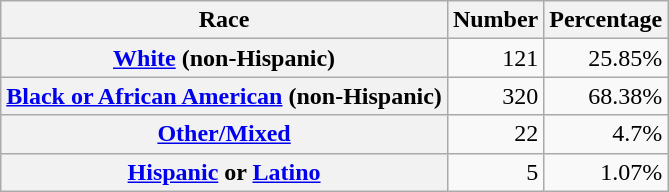<table class="wikitable" style="text-align:right">
<tr>
<th scope="col">Race</th>
<th scope="col">Number</th>
<th scope="col">Percentage</th>
</tr>
<tr>
<th scope="row"><a href='#'>White</a> (non-Hispanic)</th>
<td>121</td>
<td>25.85%</td>
</tr>
<tr>
<th scope="row"><a href='#'>Black or African American</a> (non-Hispanic)</th>
<td>320</td>
<td>68.38%</td>
</tr>
<tr>
<th scope="row"><a href='#'>Other/Mixed</a></th>
<td>22</td>
<td>4.7%</td>
</tr>
<tr>
<th scope="row"><a href='#'>Hispanic</a> or <a href='#'>Latino</a></th>
<td>5</td>
<td>1.07%</td>
</tr>
</table>
